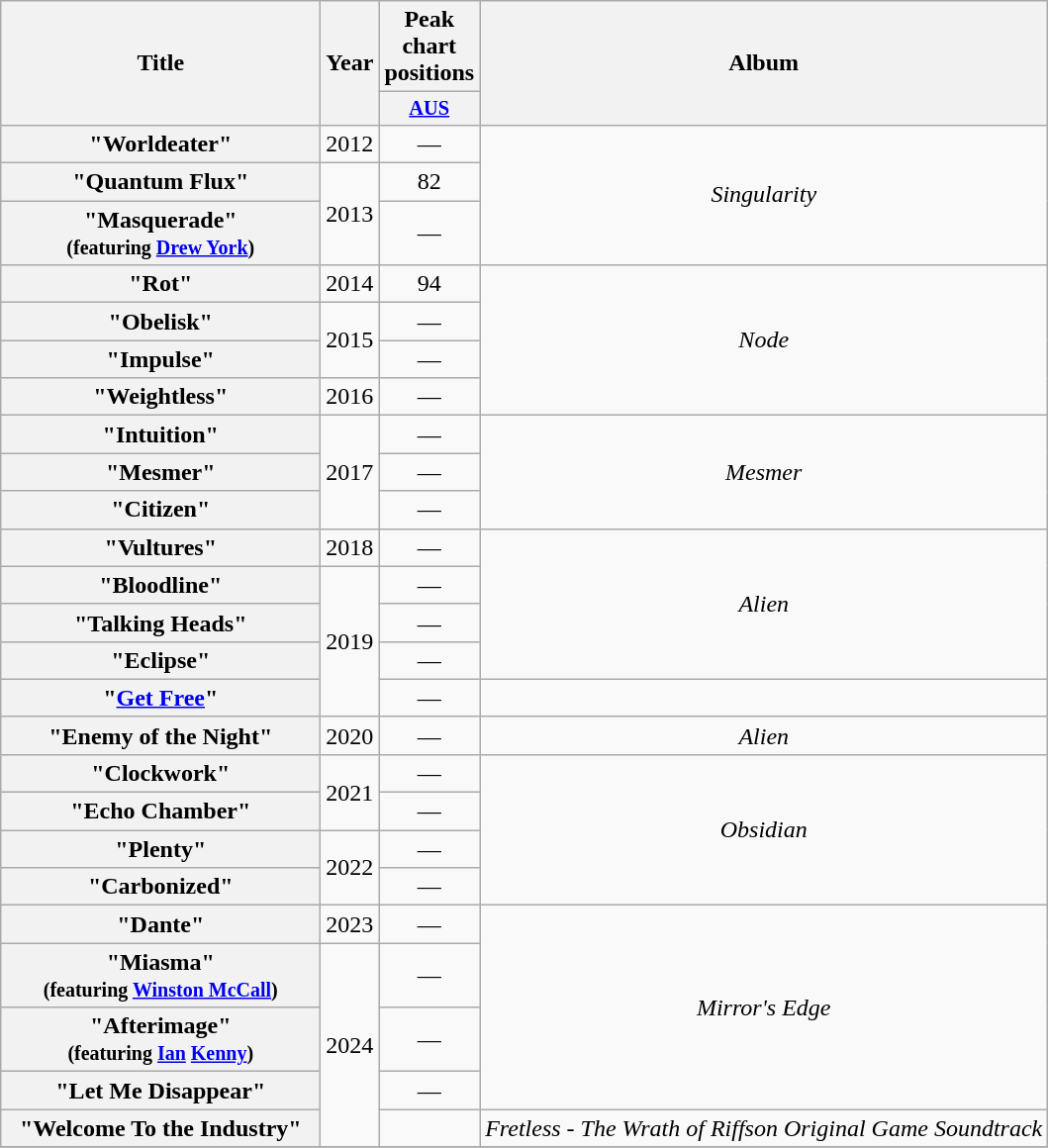<table class="wikitable plainrowheaders" style="text-align:center;" border="1">
<tr>
<th scope="col" rowspan="2" style="width:13em;">Title</th>
<th scope="col" rowspan="2" style="width:1em;">Year</th>
<th scope="col" colspan="1">Peak chart positions</th>
<th scope="col" rowspan="2">Album</th>
</tr>
<tr>
<th scope="col" style="width:3em;font-size:85%;"><a href='#'>AUS</a><br></th>
</tr>
<tr>
<th scope="row">"Worldeater"</th>
<td>2012</td>
<td>—</td>
<td rowspan="3"><em>Singularity</em></td>
</tr>
<tr>
<th scope="row">"Quantum Flux"</th>
<td rowspan="2">2013</td>
<td>82</td>
</tr>
<tr>
<th scope="row">"Masquerade"<br><small>(featuring <a href='#'>Drew York</a>)</small></th>
<td>—</td>
</tr>
<tr>
<th scope="row">"Rot"</th>
<td>2014</td>
<td>94</td>
<td rowspan="4"><em>Node</em></td>
</tr>
<tr>
<th scope="row">"Obelisk"</th>
<td rowspan="2">2015</td>
<td>—</td>
</tr>
<tr>
<th scope="row">"Impulse"</th>
<td>—</td>
</tr>
<tr>
<th scope="row">"Weightless"</th>
<td>2016</td>
<td>—</td>
</tr>
<tr>
<th scope="row">"Intuition"</th>
<td rowspan="3">2017</td>
<td>—</td>
<td rowspan="3"><em>Mesmer</em></td>
</tr>
<tr>
<th scope="row">"Mesmer"</th>
<td>—</td>
</tr>
<tr>
<th scope="row">"Citizen"</th>
<td>—</td>
</tr>
<tr>
<th scope="row">"Vultures"</th>
<td>2018</td>
<td>—</td>
<td rowspan="4"><em>Alien</em></td>
</tr>
<tr>
<th scope="row">"Bloodline"</th>
<td rowspan="4">2019</td>
<td>—</td>
</tr>
<tr>
<th scope="row">"Talking Heads"</th>
<td>—</td>
</tr>
<tr>
<th scope="row">"Eclipse"</th>
<td>—</td>
</tr>
<tr>
<th scope="row">"<a href='#'>Get Free</a>" </th>
<td>—</td>
<td></td>
</tr>
<tr>
<th scope="row">"Enemy of the Night"</th>
<td>2020</td>
<td>—</td>
<td><em>Alien</em></td>
</tr>
<tr>
<th scope="row">"Clockwork"</th>
<td rowspan="2">2021</td>
<td>—</td>
<td rowspan="4"><em>Obsidian</em></td>
</tr>
<tr>
<th scope="row">"Echo Chamber"</th>
<td>—</td>
</tr>
<tr>
<th scope="row">"Plenty"</th>
<td rowspan="2">2022</td>
<td>—</td>
</tr>
<tr>
<th scope="row">"Carbonized"</th>
<td>—</td>
</tr>
<tr>
<th scope="row">"Dante"</th>
<td>2023</td>
<td>—</td>
<td rowspan="4"><em>Mirror's Edge</em></td>
</tr>
<tr>
<th scope="row">"Miasma"<br><small>(featuring <a href='#'>Winston McCall</a>)</small></th>
<td rowspan="4">2024</td>
<td>—</td>
</tr>
<tr>
<th scope="row">"Afterimage"<br><small>(featuring <a href='#'>Ian</a> <a href='#'>Kenny</a>)</small></th>
<td>—</td>
</tr>
<tr>
<th scope="row">"Let Me Disappear"</th>
<td>—</td>
</tr>
<tr>
<th scope="row">"Welcome To the Industry"</th>
<td></td>
<td><em>Fretless - The Wrath of Riffson Original Game Soundtrack</em></td>
</tr>
<tr>
</tr>
</table>
